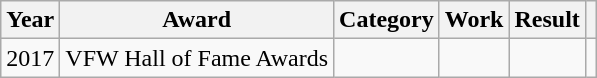<table class="wikitable sortable">
<tr>
<th>Year </th>
<th>Award</th>
<th>Category</th>
<th>Work</th>
<th>Result</th>
<th class="unsortable"></th>
</tr>
<tr>
<td>2017</td>
<td>VFW Hall of Fame Awards</td>
<td></td>
<td></td>
<td></td>
<td></td>
</tr>
</table>
